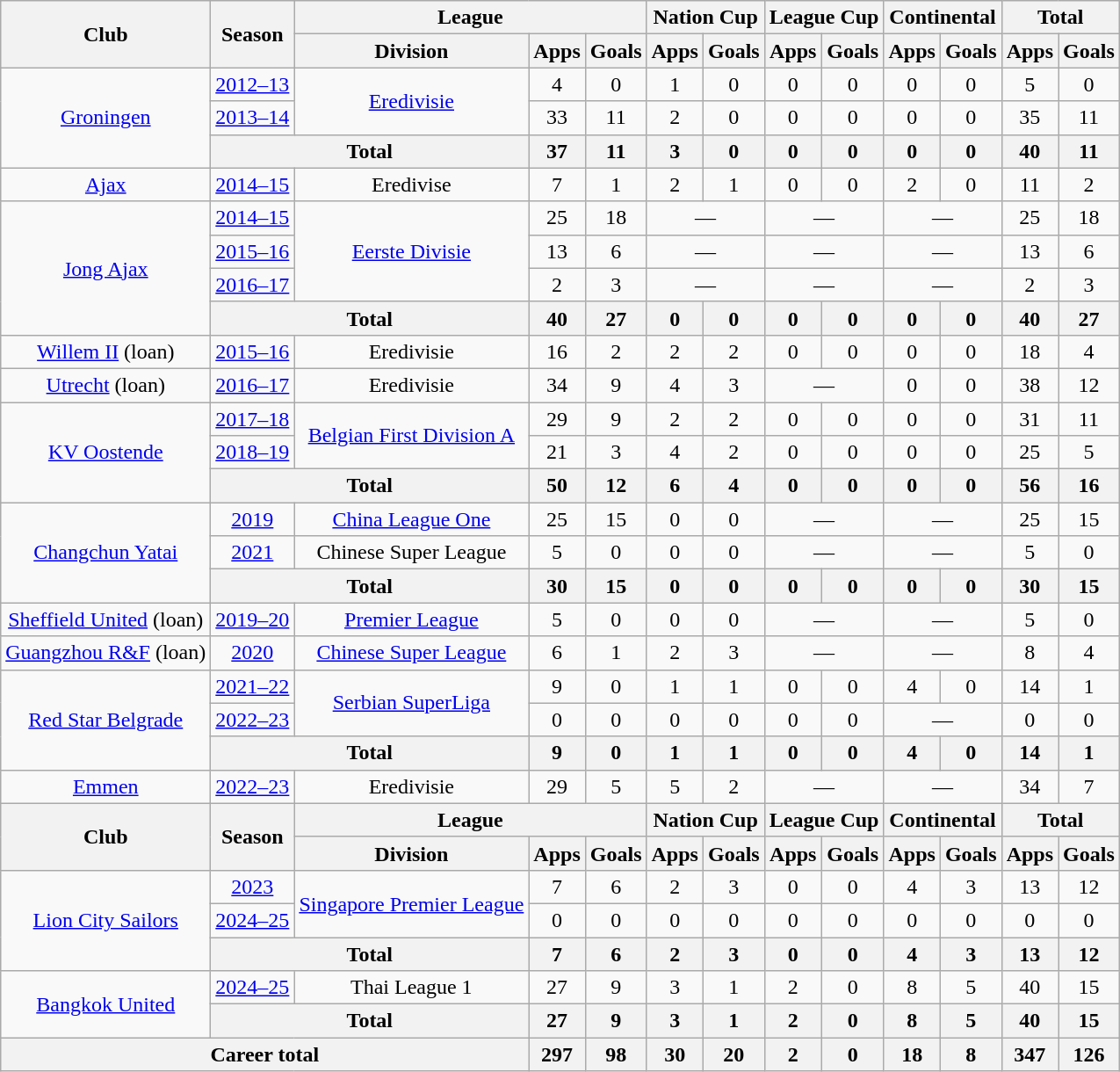<table class="wikitable" style="text-align:center">
<tr>
<th rowspan="2">Club</th>
<th rowspan="2">Season</th>
<th colspan="3">League</th>
<th colspan="2">Nation Cup</th>
<th colspan="2">League Cup</th>
<th colspan="2">Continental</th>
<th colspan="2">Total</th>
</tr>
<tr>
<th>Division</th>
<th>Apps</th>
<th>Goals</th>
<th>Apps</th>
<th>Goals</th>
<th>Apps</th>
<th>Goals</th>
<th>Apps</th>
<th>Goals</th>
<th>Apps</th>
<th>Goals</th>
</tr>
<tr>
<td rowspan="3"><a href='#'>Groningen</a></td>
<td><a href='#'>2012–13</a></td>
<td rowspan="2"><a href='#'>Eredivisie</a></td>
<td>4</td>
<td>0</td>
<td>1</td>
<td>0</td>
<td>0</td>
<td>0</td>
<td>0</td>
<td>0</td>
<td>5</td>
<td>0</td>
</tr>
<tr>
<td><a href='#'>2013–14</a></td>
<td>33</td>
<td>11</td>
<td>2</td>
<td>0</td>
<td>0</td>
<td>0</td>
<td>0</td>
<td>0</td>
<td>35</td>
<td>11</td>
</tr>
<tr>
<th colspan="2">Total</th>
<th>37</th>
<th>11</th>
<th>3</th>
<th>0</th>
<th>0</th>
<th>0</th>
<th>0</th>
<th>0</th>
<th>40</th>
<th>11</th>
</tr>
<tr>
<td><a href='#'>Ajax</a></td>
<td><a href='#'>2014–15</a></td>
<td>Eredivise</td>
<td>7</td>
<td>1</td>
<td>2</td>
<td>1</td>
<td>0</td>
<td>0</td>
<td>2</td>
<td>0</td>
<td>11</td>
<td>2</td>
</tr>
<tr>
<td rowspan="4"><a href='#'>Jong Ajax</a></td>
<td><a href='#'>2014–15</a></td>
<td rowspan="3"><a href='#'>Eerste Divisie</a></td>
<td>25</td>
<td>18</td>
<td colspan="2">—</td>
<td colspan="2">—</td>
<td colspan="2">—</td>
<td>25</td>
<td>18</td>
</tr>
<tr>
<td><a href='#'>2015–16</a></td>
<td>13</td>
<td>6</td>
<td colspan="2">—</td>
<td colspan="2">—</td>
<td colspan="2">—</td>
<td>13</td>
<td>6</td>
</tr>
<tr>
<td><a href='#'>2016–17</a></td>
<td>2</td>
<td>3</td>
<td colspan="2">—</td>
<td colspan="2">—</td>
<td colspan="2">—</td>
<td>2</td>
<td>3</td>
</tr>
<tr>
<th colspan="2">Total</th>
<th>40</th>
<th>27</th>
<th>0</th>
<th>0</th>
<th>0</th>
<th>0</th>
<th>0</th>
<th>0</th>
<th>40</th>
<th>27</th>
</tr>
<tr>
<td><a href='#'>Willem II</a> (loan)</td>
<td><a href='#'>2015–16</a></td>
<td>Eredivisie</td>
<td>16</td>
<td>2</td>
<td>2</td>
<td>2</td>
<td>0</td>
<td>0</td>
<td>0</td>
<td>0</td>
<td>18</td>
<td>4</td>
</tr>
<tr>
<td><a href='#'>Utrecht</a> (loan)</td>
<td><a href='#'>2016–17</a></td>
<td>Eredivisie</td>
<td>34</td>
<td>9</td>
<td>4</td>
<td>3</td>
<td colspan="2">—</td>
<td>0</td>
<td>0</td>
<td>38</td>
<td>12</td>
</tr>
<tr>
<td rowspan="3"><a href='#'>KV Oostende</a></td>
<td><a href='#'>2017–18</a></td>
<td rowspan="2"><a href='#'>Belgian First Division A</a></td>
<td>29</td>
<td>9</td>
<td>2</td>
<td>2</td>
<td>0</td>
<td>0</td>
<td>0</td>
<td>0</td>
<td>31</td>
<td>11</td>
</tr>
<tr>
<td><a href='#'>2018–19</a></td>
<td>21</td>
<td>3</td>
<td>4</td>
<td>2</td>
<td>0</td>
<td>0</td>
<td>0</td>
<td>0</td>
<td>25</td>
<td>5</td>
</tr>
<tr>
<th colspan="2">Total</th>
<th>50</th>
<th>12</th>
<th>6</th>
<th>4</th>
<th>0</th>
<th>0</th>
<th>0</th>
<th>0</th>
<th>56</th>
<th>16</th>
</tr>
<tr>
<td rowspan="3"><a href='#'>Changchun Yatai</a></td>
<td><a href='#'>2019</a></td>
<td><a href='#'>China League One</a></td>
<td>25</td>
<td>15</td>
<td>0</td>
<td>0</td>
<td colspan="2">—</td>
<td colspan="2">—</td>
<td>25</td>
<td>15</td>
</tr>
<tr>
<td><a href='#'>2021</a></td>
<td>Chinese Super League</td>
<td>5</td>
<td>0</td>
<td>0</td>
<td>0</td>
<td colspan="2">—</td>
<td colspan="2">—</td>
<td>5</td>
<td>0</td>
</tr>
<tr>
<th colspan="2">Total</th>
<th>30</th>
<th>15</th>
<th>0</th>
<th>0</th>
<th>0</th>
<th>0</th>
<th>0</th>
<th>0</th>
<th>30</th>
<th>15</th>
</tr>
<tr>
<td><a href='#'>Sheffield United</a> (loan)</td>
<td><a href='#'>2019–20</a></td>
<td><a href='#'>Premier League</a></td>
<td>5</td>
<td>0</td>
<td>0</td>
<td>0</td>
<td colspan="2">—</td>
<td colspan="2">—</td>
<td>5</td>
<td>0</td>
</tr>
<tr>
<td><a href='#'>Guangzhou R&F</a> (loan)</td>
<td><a href='#'>2020</a></td>
<td><a href='#'>Chinese Super League</a></td>
<td>6</td>
<td>1</td>
<td>2</td>
<td>3</td>
<td colspan="2">—</td>
<td colspan="2">—</td>
<td>8</td>
<td>4</td>
</tr>
<tr>
<td rowspan="3"><a href='#'>Red Star Belgrade</a></td>
<td><a href='#'>2021–22</a></td>
<td rowspan="2"><a href='#'>Serbian SuperLiga</a></td>
<td>9</td>
<td>0</td>
<td>1</td>
<td>1</td>
<td>0</td>
<td>0</td>
<td>4</td>
<td>0</td>
<td>14</td>
<td>1</td>
</tr>
<tr>
<td><a href='#'>2022–23</a></td>
<td>0</td>
<td>0</td>
<td>0</td>
<td>0</td>
<td>0</td>
<td>0</td>
<td colspan="2">—</td>
<td>0</td>
<td>0</td>
</tr>
<tr>
<th colspan="2">Total</th>
<th>9</th>
<th>0</th>
<th>1</th>
<th>1</th>
<th>0</th>
<th>0</th>
<th>4</th>
<th>0</th>
<th>14</th>
<th>1</th>
</tr>
<tr>
<td><a href='#'>Emmen</a></td>
<td><a href='#'>2022–23</a></td>
<td>Eredivisie</td>
<td>29</td>
<td>5</td>
<td>5</td>
<td>2</td>
<td colspan="2">—</td>
<td colspan="2">—</td>
<td>34</td>
<td>7</td>
</tr>
<tr>
<th rowspan="2">Club</th>
<th rowspan="2">Season</th>
<th colspan="3">League</th>
<th colspan="2">Nation Cup</th>
<th colspan="2">League Cup</th>
<th colspan="2">Continental</th>
<th colspan="2">Total</th>
</tr>
<tr>
<th>Division</th>
<th>Apps</th>
<th>Goals</th>
<th>Apps</th>
<th>Goals</th>
<th>Apps</th>
<th>Goals</th>
<th>Apps</th>
<th>Goals</th>
<th>Apps</th>
<th>Goals</th>
</tr>
<tr>
<td rowspan="3"><a href='#'>Lion City Sailors</a></td>
<td><a href='#'>2023</a></td>
<td rowspan="2"><a href='#'>Singapore Premier League</a></td>
<td>7</td>
<td>6</td>
<td>2</td>
<td>3</td>
<td>0</td>
<td>0</td>
<td>4</td>
<td>3</td>
<td>13</td>
<td>12</td>
</tr>
<tr>
<td><a href='#'>2024–25</a></td>
<td>0</td>
<td>0</td>
<td>0</td>
<td>0</td>
<td>0</td>
<td>0</td>
<td>0</td>
<td>0</td>
<td>0</td>
<td>0</td>
</tr>
<tr>
<th colspan="2">Total</th>
<th>7</th>
<th>6</th>
<th>2</th>
<th>3</th>
<th>0</th>
<th>0</th>
<th>4</th>
<th>3</th>
<th>13</th>
<th>12</th>
</tr>
<tr>
<td rowspan="2"><a href='#'>Bangkok United</a></td>
<td><a href='#'>2024–25</a></td>
<td>Thai League 1</td>
<td>27</td>
<td>9</td>
<td>3</td>
<td>1</td>
<td>2</td>
<td>0</td>
<td>8 </td>
<td>5 </td>
<td>40</td>
<td>15</td>
</tr>
<tr>
<th colspan="2">Total</th>
<th>27</th>
<th>9</th>
<th>3</th>
<th>1</th>
<th>2</th>
<th>0</th>
<th>8</th>
<th>5</th>
<th>40</th>
<th>15</th>
</tr>
<tr>
<th colspan="3">Career total</th>
<th>297</th>
<th>98</th>
<th>30</th>
<th>20</th>
<th>2</th>
<th>0</th>
<th>18</th>
<th>8</th>
<th>347</th>
<th>126</th>
</tr>
</table>
